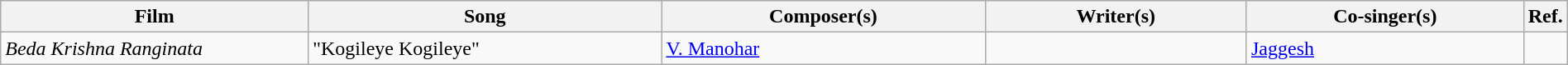<table class="wikitable plainrowheaders" width="100%" textcolor:#000;">
<tr>
<th scope="col" width=20%><strong>Film</strong></th>
<th scope="col" width=23%><strong>Song</strong></th>
<th scope="col" width=21%><strong>Composer(s)</strong></th>
<th scope="col" width=17%><strong>Writer(s)</strong></th>
<th scope="col" width=18%><strong>Co-singer(s)</strong></th>
<th scope="col" width=1%><strong>Ref.</strong></th>
</tr>
<tr>
<td><em>Beda Krishna Ranginata</em></td>
<td>"Kogileye Kogileye"</td>
<td><a href='#'>V. Manohar</a></td>
<td></td>
<td><a href='#'>Jaggesh</a></td>
<td></td>
</tr>
</table>
